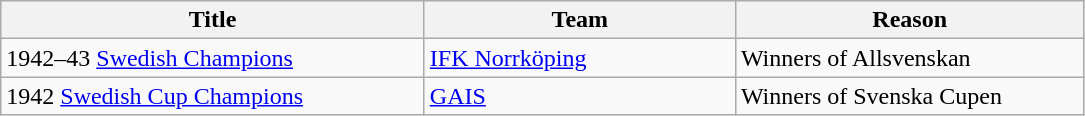<table class="wikitable" style="text-align: left;">
<tr>
<th style="width: 275px;">Title</th>
<th style="width: 200px;">Team</th>
<th style="width: 225px;">Reason</th>
</tr>
<tr>
<td>1942–43 <a href='#'>Swedish Champions</a></td>
<td><a href='#'>IFK Norrköping</a></td>
<td>Winners of Allsvenskan</td>
</tr>
<tr>
<td>1942 <a href='#'>Swedish Cup Champions</a></td>
<td><a href='#'>GAIS</a></td>
<td>Winners of Svenska Cupen</td>
</tr>
</table>
